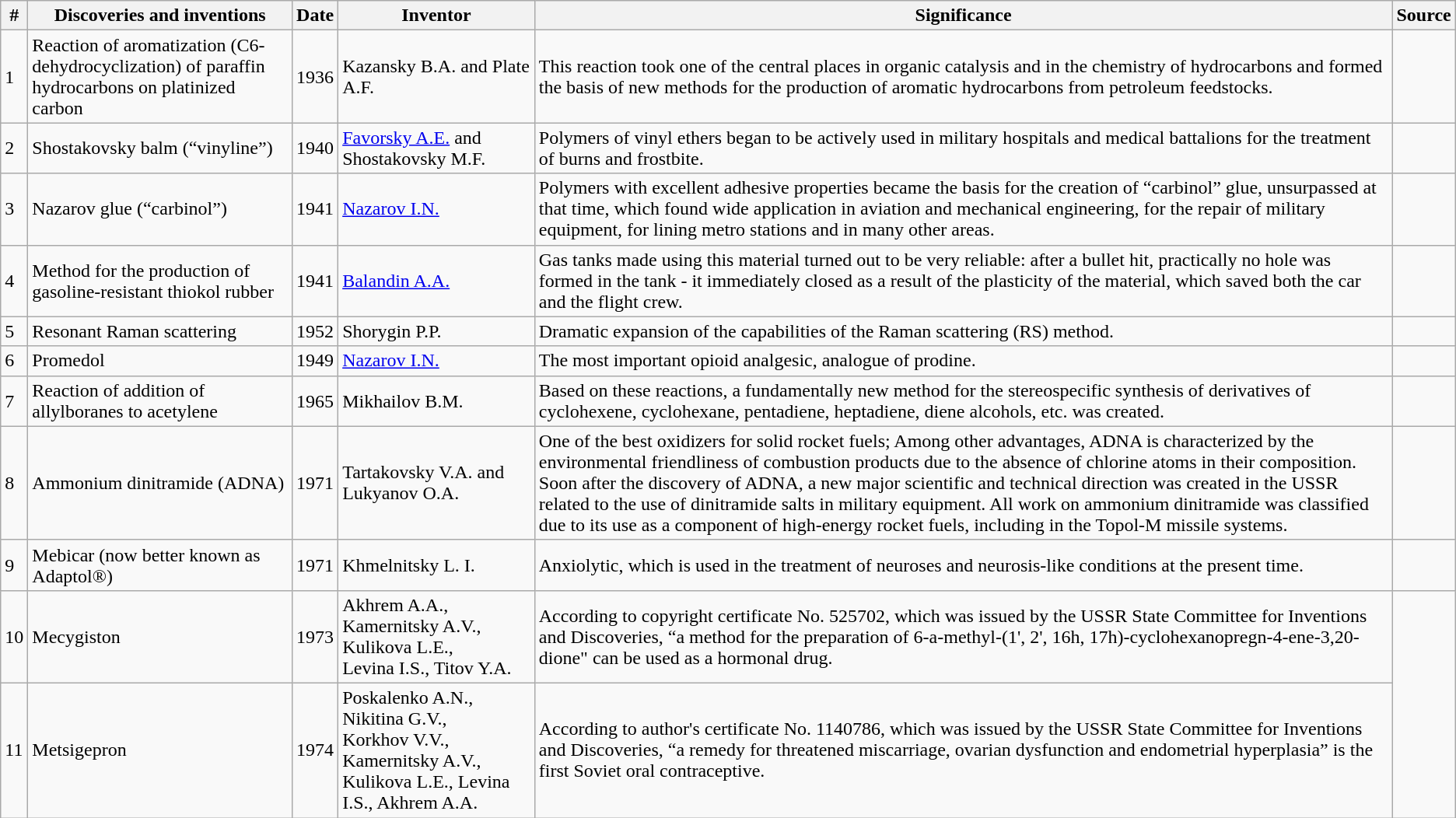<table class="wikitable">
<tr>
<th>#</th>
<th>Discoveries and inventions</th>
<th><strong>Date</strong></th>
<th><strong>Inventor</strong></th>
<th><strong>Significance</strong></th>
<th><strong>Source</strong></th>
</tr>
<tr>
<td>1</td>
<td>Reaction of aromatization (C6-dehydrocyclization) of paraffin hydrocarbons on platinized carbon</td>
<td>1936</td>
<td>Kazansky B.A. and Plate A.F.</td>
<td>This reaction took one of the central places in organic catalysis and in the chemistry of hydrocarbons and formed the basis of new methods for the production of aromatic hydrocarbons from petroleum feedstocks.</td>
<td></td>
</tr>
<tr>
<td>2</td>
<td>Shostakovsky balm (“vinyline”)</td>
<td>1940</td>
<td><a href='#'>Favorsky A.E.</a> and Shostakovsky M.F.</td>
<td>Polymers of vinyl ethers began to be actively used in military hospitals and medical battalions for the treatment of burns and frostbite.</td>
<td></td>
</tr>
<tr>
<td>3</td>
<td>Nazarov glue (“carbinol”)</td>
<td>1941</td>
<td><a href='#'>Nazarov I.N.</a></td>
<td>Polymers with excellent adhesive properties became the basis for the creation of “carbinol” glue, unsurpassed at that time, which found wide application in aviation and mechanical engineering, for the repair of military equipment, for lining metro stations and in many other areas.</td>
<td></td>
</tr>
<tr>
<td>4</td>
<td>Method for the production of gasoline-resistant thiokol rubber</td>
<td>1941</td>
<td><a href='#'>Balandin A.A.</a></td>
<td>Gas tanks made using this material turned out to be very reliable: after a bullet hit, practically no hole was formed in the tank - it immediately closed as a result of the plasticity of the material, which saved both the car and the flight crew.</td>
<td></td>
</tr>
<tr>
<td>5</td>
<td>Resonant Raman scattering</td>
<td>1952</td>
<td>Shorygin P.P.</td>
<td>Dramatic expansion of the capabilities of the Raman scattering (RS) method.</td>
<td></td>
</tr>
<tr>
<td>6</td>
<td>Promedol</td>
<td>1949</td>
<td><a href='#'>Nazarov I.N.</a></td>
<td>The most important opioid analgesic, analogue of prodine.</td>
<td></td>
</tr>
<tr>
<td>7</td>
<td>Reaction of addition of allylboranes to acetylene</td>
<td>1965</td>
<td>Mikhailov B.M.</td>
<td>Based on these reactions, a fundamentally new method for the stereospecific synthesis of derivatives of cyclohexene, cyclohexane, pentadiene, heptadiene, diene alcohols, etc. was created.</td>
<td></td>
</tr>
<tr>
<td>8</td>
<td>Ammonium dinitramide (ADNA)</td>
<td>1971</td>
<td>Tartakovsky V.A. and Lukyanov O.A.</td>
<td>One of the best oxidizers for solid rocket fuels; Among other advantages, ADNA is characterized by the environmental friendliness of combustion products due to the absence of chlorine atoms in their composition. Soon after the discovery of ADNA, a new major scientific and technical direction was created in the USSR related to the use of dinitramide salts in military equipment. All work on ammonium dinitramide was classified due to its use as a component of high-energy rocket fuels, including in the Topol-M missile systems.</td>
<td></td>
</tr>
<tr>
<td>9</td>
<td>Mebicar (now better known as Adaptol®)</td>
<td>1971</td>
<td>Khmelnitsky L. I.</td>
<td>Anxiolytic, which is used in the treatment of neuroses and neurosis-like conditions at the present time.</td>
<td></td>
</tr>
<tr>
<td>10</td>
<td>Mecygiston</td>
<td>1973</td>
<td>Akhrem A.A., Kamernitsky A.V.,<br>Kulikova L.E.,<br>Levina I.S., Titov Y.A.</td>
<td>According to copyright certificate No. 525702, which was issued by the USSR State Committee for Inventions and Discoveries, “a method for the preparation of 6-a-methyl-(1', 2', 16h, 17h)-cyclohexanopregn-4-ene-3,20-dione" can be used as a hormonal drug.</td>
<td rowspan="2"></td>
</tr>
<tr>
<td>11</td>
<td>Metsigepron</td>
<td>1974</td>
<td>Poskalenko A.N., Nikitina G.V.,<br>Korkhov V.V., Kamernitsky A.V., Kulikova L.E., Levina I.S., Akhrem A.A.</td>
<td>According to author's certificate No. 1140786, which was issued by the USSR State Committee for Inventions and Discoveries, “a remedy for threatened miscarriage, ovarian dysfunction and endometrial hyperplasia” is the first Soviet oral contraceptive.</td>
</tr>
</table>
